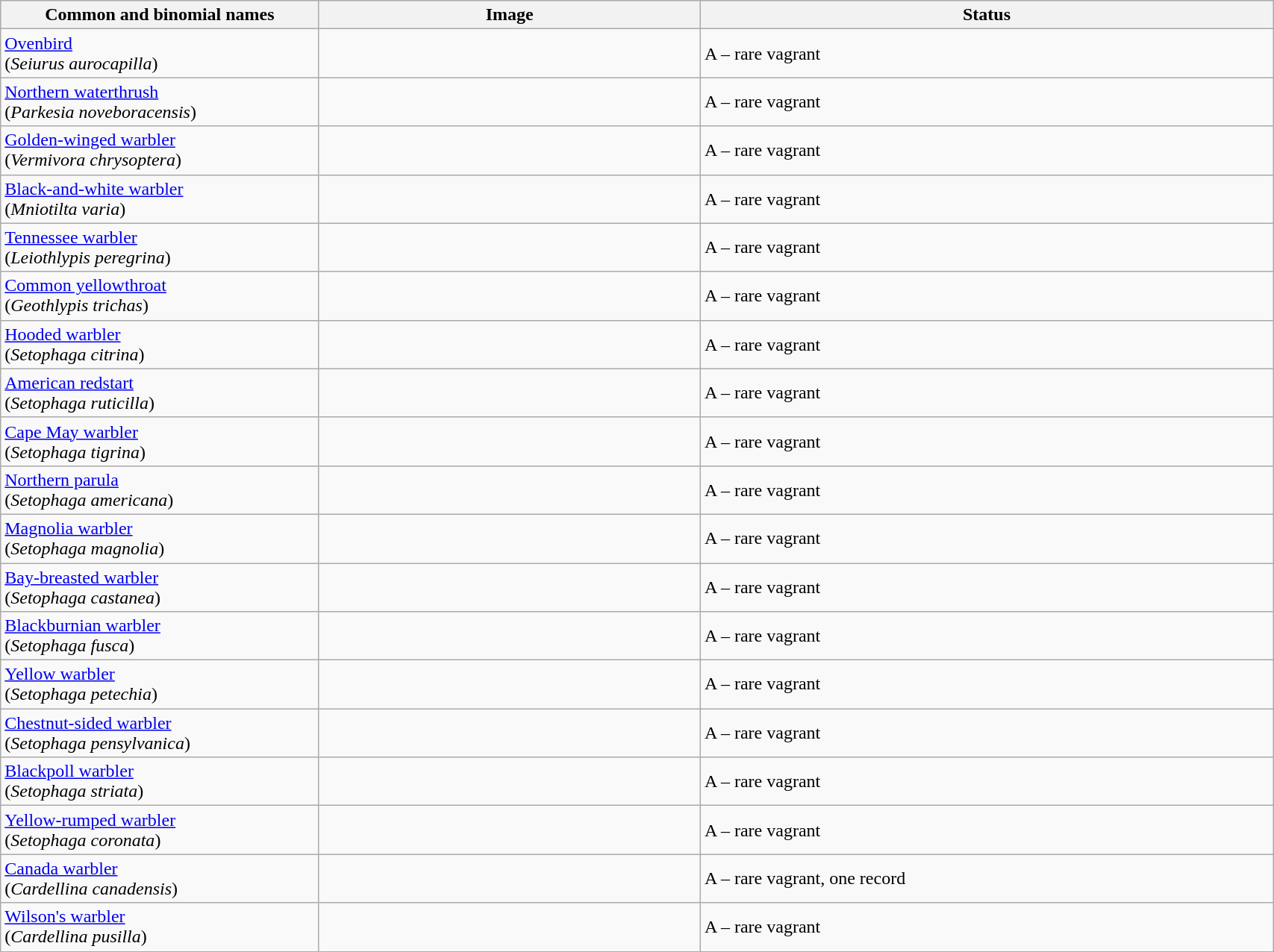<table width=90% class="wikitable">
<tr>
<th width=25%>Common and binomial names</th>
<th width=30%>Image</th>
<th width=45%>Status</th>
</tr>
<tr>
<td><a href='#'>Ovenbird</a><br>(<em>Seiurus aurocapilla</em>)</td>
<td></td>
<td>A – rare vagrant</td>
</tr>
<tr>
<td><a href='#'>Northern waterthrush</a><br>(<em>Parkesia noveboracensis</em>)</td>
<td></td>
<td>A – rare vagrant</td>
</tr>
<tr>
<td><a href='#'>Golden-winged warbler</a><br>(<em>Vermivora chrysoptera</em>)</td>
<td></td>
<td>A – rare vagrant</td>
</tr>
<tr>
<td><a href='#'>Black-and-white warbler</a><br>(<em>Mniotilta varia</em>)</td>
<td></td>
<td>A – rare vagrant</td>
</tr>
<tr>
<td><a href='#'>Tennessee warbler</a><br>(<em>Leiothlypis peregrina</em>)</td>
<td></td>
<td>A – rare vagrant</td>
</tr>
<tr>
<td><a href='#'>Common yellowthroat</a><br>(<em>Geothlypis trichas</em>)</td>
<td></td>
<td>A – rare vagrant</td>
</tr>
<tr>
<td><a href='#'>Hooded warbler</a><br>(<em>Setophaga citrina</em>)</td>
<td></td>
<td>A – rare vagrant</td>
</tr>
<tr>
<td><a href='#'>American redstart</a><br>(<em>Setophaga ruticilla</em>)</td>
<td></td>
<td>A – rare vagrant</td>
</tr>
<tr>
<td><a href='#'>Cape May warbler</a><br>(<em>Setophaga tigrina</em>)</td>
<td></td>
<td>A – rare vagrant</td>
</tr>
<tr>
<td><a href='#'>Northern parula</a><br>(<em>Setophaga americana</em>)</td>
<td></td>
<td>A – rare vagrant</td>
</tr>
<tr>
<td><a href='#'>Magnolia warbler</a><br>(<em>Setophaga magnolia</em>)</td>
<td></td>
<td>A – rare vagrant</td>
</tr>
<tr>
<td><a href='#'>Bay-breasted warbler</a><br>(<em>Setophaga castanea</em>)</td>
<td></td>
<td>A – rare vagrant</td>
</tr>
<tr>
<td><a href='#'>Blackburnian warbler</a><br>(<em>Setophaga fusca</em>)</td>
<td></td>
<td>A – rare vagrant</td>
</tr>
<tr>
<td><a href='#'>Yellow warbler</a><br>(<em>Setophaga petechia</em>)</td>
<td></td>
<td>A – rare vagrant</td>
</tr>
<tr>
<td><a href='#'>Chestnut-sided warbler</a><br>(<em>Setophaga pensylvanica</em>)</td>
<td></td>
<td>A – rare vagrant</td>
</tr>
<tr>
<td><a href='#'>Blackpoll warbler</a><br>(<em>Setophaga striata</em>)</td>
<td></td>
<td>A – rare vagrant</td>
</tr>
<tr>
<td><a href='#'>Yellow-rumped warbler</a><br>(<em>Setophaga coronata</em>)</td>
<td></td>
<td>A – rare vagrant</td>
</tr>
<tr>
<td><a href='#'>Canada warbler</a><br>(<em>Cardellina canadensis</em>)</td>
<td></td>
<td>A – rare vagrant, one record</td>
</tr>
<tr>
<td><a href='#'>Wilson's warbler</a><br>(<em>Cardellina pusilla</em>)</td>
<td></td>
<td>A – rare vagrant</td>
</tr>
</table>
